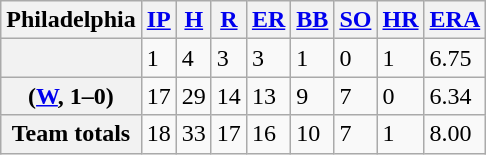<table class="wikitable sortable plainrowheaders" border="2">
<tr>
<th scope="col">Philadelphia</th>
<th scope="col"><a href='#'>IP</a></th>
<th scope="col"><a href='#'>H</a></th>
<th scope="col"><a href='#'>R</a></th>
<th scope="col"><a href='#'>ER</a></th>
<th scope="col"><a href='#'>BB</a></th>
<th scope="col"><a href='#'>SO</a></th>
<th scope="col"><a href='#'>HR</a></th>
<th scope="col"><a href='#'>ERA</a></th>
</tr>
<tr>
<th scope="row"></th>
<td>1</td>
<td>4</td>
<td>3</td>
<td>3</td>
<td>1</td>
<td>0</td>
<td>1</td>
<td>6.75</td>
</tr>
<tr>
<th scope="row"> (<a href='#'>W</a>, 1–0)</th>
<td>17</td>
<td>29</td>
<td>14</td>
<td>13</td>
<td>9</td>
<td>7</td>
<td>0</td>
<td>6.34</td>
</tr>
<tr class="sortbottom">
<th scope="row"><strong>Team totals</strong></th>
<td>18</td>
<td>33</td>
<td>17</td>
<td>16</td>
<td>10</td>
<td>7</td>
<td>1</td>
<td>8.00</td>
</tr>
</table>
